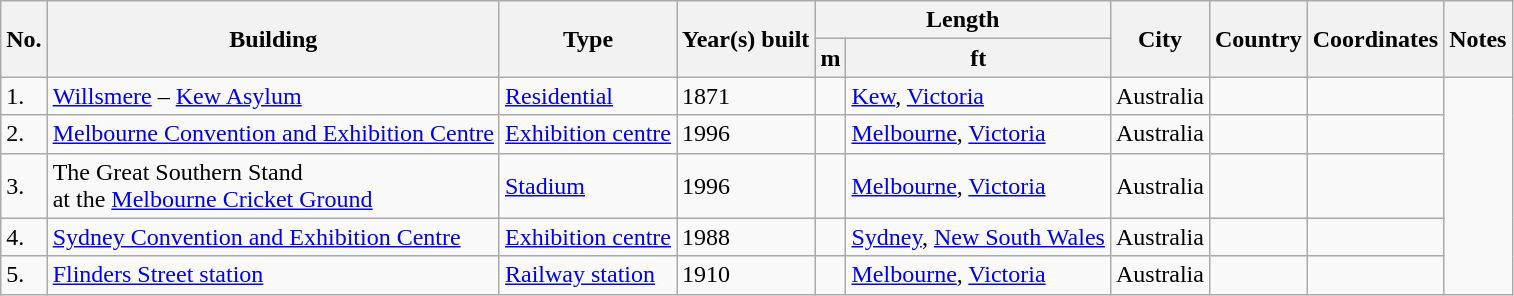<table class="wikitable sortable">
<tr>
<th rowspan=2>No.</th>
<th rowspan=2>Building</th>
<th rowspan=2>Type</th>
<th rowspan=2>Year(s) built</th>
<th colspan=2>Length</th>
<th rowspan=2>City</th>
<th rowspan=2>Country</th>
<th rowspan=2>Coordinates</th>
<th rowspan=2>Notes</th>
</tr>
<tr>
<th>m</th>
<th>ft</th>
</tr>
<tr>
<td>1.</td>
<td><a href='#'>Willsmere</a> – <a href='#'>Kew Asylum</a></td>
<td><a href='#'>Residential</a></td>
<td>1871</td>
<td></td>
<td><a href='#'>Kew</a>, <a href='#'>Victoria</a></td>
<td>Australia</td>
<td></td>
<td></td>
</tr>
<tr>
<td>2.</td>
<td><a href='#'>Melbourne Convention and Exhibition Centre</a></td>
<td><a href='#'>Exhibition centre</a></td>
<td>1996</td>
<td></td>
<td><a href='#'>Melbourne</a>, <a href='#'>Victoria</a></td>
<td>Australia</td>
<td></td>
<td></td>
</tr>
<tr>
<td>3.</td>
<td>The Great Southern Stand<br>at the <a href='#'>Melbourne Cricket Ground</a></td>
<td><a href='#'>Stadium</a></td>
<td>1996</td>
<td></td>
<td><a href='#'>Melbourne</a>, <a href='#'>Victoria</a></td>
<td>Australia</td>
<td></td>
<td></td>
</tr>
<tr>
<td>4.</td>
<td><a href='#'>Sydney Convention and Exhibition Centre</a></td>
<td><a href='#'>Exhibition centre</a></td>
<td>1988</td>
<td></td>
<td><a href='#'>Sydney</a>, <a href='#'>New South Wales</a></td>
<td>Australia</td>
<td></td>
<td></td>
</tr>
<tr>
<td>5.</td>
<td><a href='#'>Flinders Street station</a></td>
<td><a href='#'>Railway station</a></td>
<td>1910</td>
<td></td>
<td><a href='#'>Melbourne</a>, <a href='#'>Victoria</a></td>
<td>Australia</td>
<td></td>
<td></td>
</tr>
</table>
